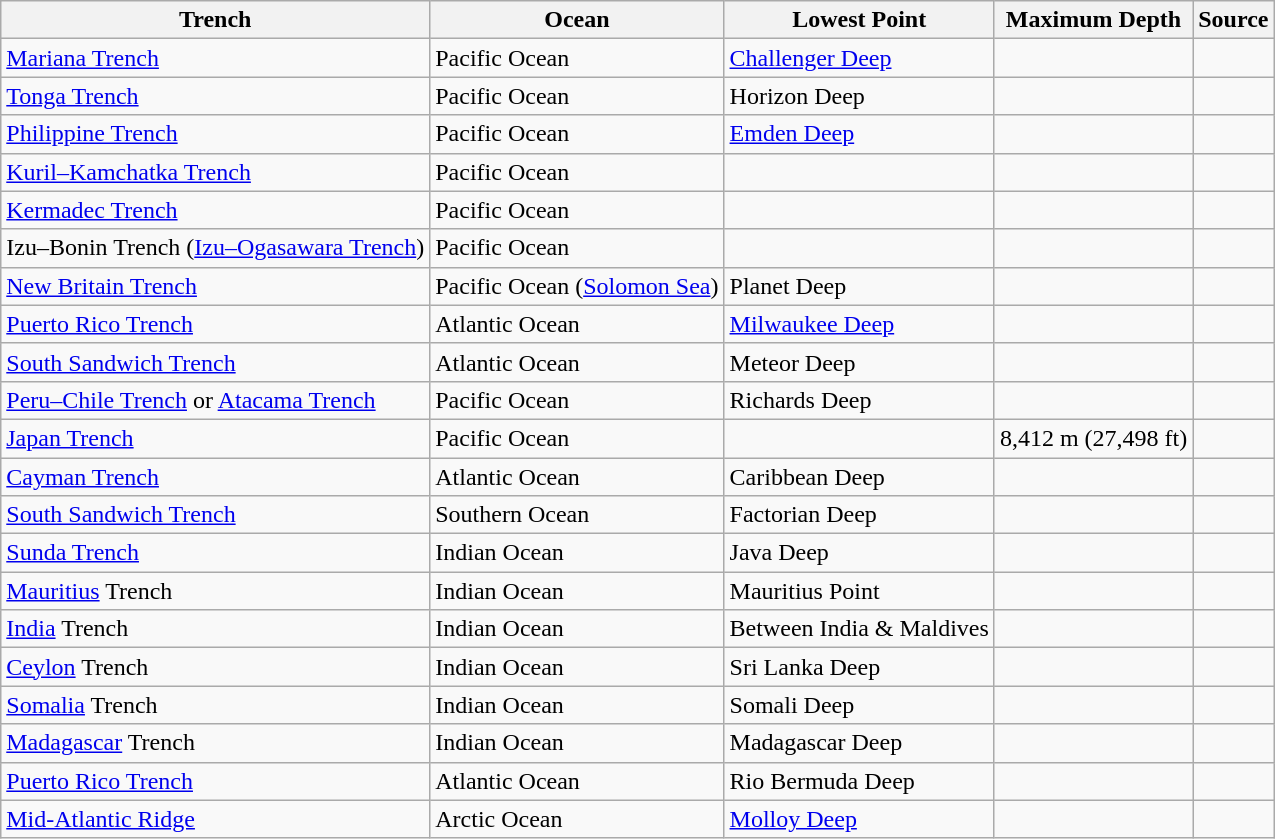<table class="wikitable">
<tr>
<th>Trench</th>
<th>Ocean</th>
<th>Lowest Point</th>
<th>Maximum Depth</th>
<th>Source</th>
</tr>
<tr>
<td><a href='#'>Mariana Trench</a></td>
<td>Pacific Ocean</td>
<td><a href='#'>Challenger Deep</a></td>
<td></td>
<td></td>
</tr>
<tr>
<td><a href='#'>Tonga Trench</a></td>
<td>Pacific Ocean</td>
<td>Horizon Deep</td>
<td></td>
<td></td>
</tr>
<tr>
<td><a href='#'>Philippine Trench</a></td>
<td>Pacific Ocean</td>
<td><a href='#'>Emden Deep</a></td>
<td></td>
<td></td>
</tr>
<tr>
<td><a href='#'>Kuril–Kamchatka Trench</a></td>
<td>Pacific Ocean</td>
<td></td>
<td></td>
<td></td>
</tr>
<tr>
<td><a href='#'>Kermadec Trench</a></td>
<td>Pacific Ocean</td>
<td></td>
<td></td>
<td></td>
</tr>
<tr>
<td>Izu–Bonin Trench (<a href='#'>Izu–Ogasawara Trench</a>)</td>
<td>Pacific Ocean</td>
<td></td>
<td></td>
<td></td>
</tr>
<tr>
<td><a href='#'>New Britain Trench</a></td>
<td>Pacific Ocean (<a href='#'>Solomon Sea</a>)</td>
<td>Planet Deep</td>
<td></td>
<td></td>
</tr>
<tr>
<td><a href='#'>Puerto Rico Trench</a></td>
<td>Atlantic Ocean</td>
<td><a href='#'>Milwaukee Deep</a></td>
<td></td>
<td></td>
</tr>
<tr>
<td><a href='#'>South Sandwich Trench</a></td>
<td>Atlantic Ocean</td>
<td>Meteor Deep</td>
<td></td>
<td></td>
</tr>
<tr>
<td><a href='#'>Peru–Chile Trench</a> or <a href='#'>Atacama Trench</a></td>
<td>Pacific Ocean</td>
<td>Richards Deep</td>
<td></td>
<td></td>
</tr>
<tr>
<td><a href='#'>Japan Trench</a></td>
<td>Pacific Ocean</td>
<td></td>
<td>8,412 m (27,498 ft)</td>
<td></td>
</tr>
<tr>
<td><a href='#'>Cayman Trench</a></td>
<td>Atlantic Ocean</td>
<td>Caribbean Deep</td>
<td></td>
<td></td>
</tr>
<tr>
<td><a href='#'>South Sandwich Trench</a></td>
<td>Southern Ocean</td>
<td>Factorian Deep</td>
<td></td>
<td></td>
</tr>
<tr>
<td><a href='#'>Sunda Trench</a></td>
<td>Indian Ocean</td>
<td>Java Deep</td>
<td></td>
<td></td>
</tr>
<tr>
<td><a href='#'>Mauritius</a> Trench</td>
<td>Indian Ocean</td>
<td>Mauritius Point</td>
<td></td>
<td></td>
</tr>
<tr>
<td><a href='#'>India</a> Trench</td>
<td>Indian Ocean</td>
<td>Between India & Maldives</td>
<td></td>
<td></td>
</tr>
<tr>
<td><a href='#'>Ceylon</a> Trench</td>
<td>Indian Ocean</td>
<td>Sri Lanka Deep</td>
<td></td>
<td></td>
</tr>
<tr>
<td><a href='#'>Somalia</a> Trench</td>
<td>Indian Ocean</td>
<td>Somali Deep</td>
<td></td>
<td></td>
</tr>
<tr>
<td><a href='#'>Madagascar</a> Trench</td>
<td>Indian Ocean</td>
<td>Madagascar Deep</td>
<td></td>
<td></td>
</tr>
<tr>
<td><a href='#'>Puerto Rico Trench</a></td>
<td>Atlantic Ocean</td>
<td>Rio Bermuda Deep</td>
<td></td>
<td></td>
</tr>
<tr>
<td><a href='#'>Mid-Atlantic Ridge</a></td>
<td>Arctic Ocean</td>
<td><a href='#'>Molloy Deep</a></td>
<td></td>
<td></td>
</tr>
</table>
